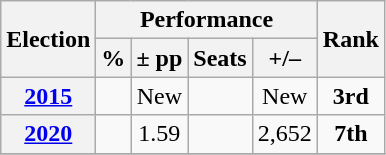<table class=wikitable style=text-align:center>
<tr>
<th rowspan="2"><strong>Election</strong></th>
<th colspan="4" scope="col">Performance</th>
<th rowspan="2">Rank</th>
</tr>
<tr>
<th><strong>%</strong></th>
<th><strong>± pp</strong></th>
<th><strong>Seats</strong></th>
<th><strong>+/–</strong></th>
</tr>
<tr>
<th><a href='#'>2015</a></th>
<td></td>
<td>New</td>
<td></td>
<td>New</td>
<td><strong>3rd</strong></td>
</tr>
<tr>
<th><a href='#'>2020</a></th>
<td></td>
<td> 1.59</td>
<td></td>
<td> 2,652</td>
<td><strong>7th</strong></td>
</tr>
<tr>
</tr>
</table>
